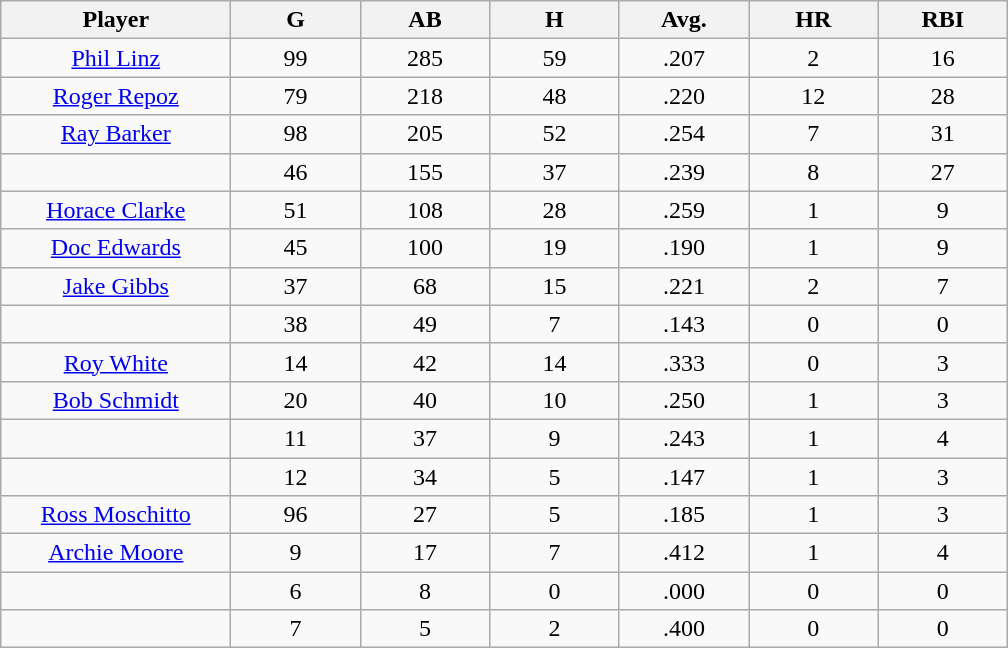<table class="wikitable sortable">
<tr>
<th bgcolor="#DDDDFF" width="16%">Player</th>
<th bgcolor="#DDDDFF" width="9%">G</th>
<th bgcolor="#DDDDFF" width="9%">AB</th>
<th bgcolor="#DDDDFF" width="9%">H</th>
<th bgcolor="#DDDDFF" width="9%">Avg.</th>
<th bgcolor="#DDDDFF" width="9%">HR</th>
<th bgcolor="#DDDDFF" width="9%">RBI</th>
</tr>
<tr align="center">
<td><a href='#'>Phil Linz</a></td>
<td>99</td>
<td>285</td>
<td>59</td>
<td>.207</td>
<td>2</td>
<td>16</td>
</tr>
<tr align="center">
<td><a href='#'>Roger Repoz</a></td>
<td>79</td>
<td>218</td>
<td>48</td>
<td>.220</td>
<td>12</td>
<td>28</td>
</tr>
<tr align="center">
<td><a href='#'>Ray Barker</a></td>
<td>98</td>
<td>205</td>
<td>52</td>
<td>.254</td>
<td>7</td>
<td>31</td>
</tr>
<tr align="center">
<td></td>
<td>46</td>
<td>155</td>
<td>37</td>
<td>.239</td>
<td>8</td>
<td>27</td>
</tr>
<tr align="center">
<td><a href='#'>Horace Clarke</a></td>
<td>51</td>
<td>108</td>
<td>28</td>
<td>.259</td>
<td>1</td>
<td>9</td>
</tr>
<tr align="center">
<td><a href='#'>Doc Edwards</a></td>
<td>45</td>
<td>100</td>
<td>19</td>
<td>.190</td>
<td>1</td>
<td>9</td>
</tr>
<tr align="center">
<td><a href='#'>Jake Gibbs</a></td>
<td>37</td>
<td>68</td>
<td>15</td>
<td>.221</td>
<td>2</td>
<td>7</td>
</tr>
<tr align="center">
<td></td>
<td>38</td>
<td>49</td>
<td>7</td>
<td>.143</td>
<td>0</td>
<td>0</td>
</tr>
<tr align="center">
<td><a href='#'>Roy White</a></td>
<td>14</td>
<td>42</td>
<td>14</td>
<td>.333</td>
<td>0</td>
<td>3</td>
</tr>
<tr align="center">
<td><a href='#'>Bob Schmidt</a></td>
<td>20</td>
<td>40</td>
<td>10</td>
<td>.250</td>
<td>1</td>
<td>3</td>
</tr>
<tr align="center">
<td></td>
<td>11</td>
<td>37</td>
<td>9</td>
<td>.243</td>
<td>1</td>
<td>4</td>
</tr>
<tr align="center">
<td></td>
<td>12</td>
<td>34</td>
<td>5</td>
<td>.147</td>
<td>1</td>
<td>3</td>
</tr>
<tr align="center">
<td><a href='#'>Ross Moschitto</a></td>
<td>96</td>
<td>27</td>
<td>5</td>
<td>.185</td>
<td>1</td>
<td>3</td>
</tr>
<tr align="center">
<td><a href='#'>Archie Moore</a></td>
<td>9</td>
<td>17</td>
<td>7</td>
<td>.412</td>
<td>1</td>
<td>4</td>
</tr>
<tr align="center">
<td></td>
<td>6</td>
<td>8</td>
<td>0</td>
<td>.000</td>
<td>0</td>
<td>0</td>
</tr>
<tr align="center">
<td></td>
<td>7</td>
<td>5</td>
<td>2</td>
<td>.400</td>
<td>0</td>
<td>0</td>
</tr>
</table>
